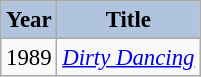<table class="wikitable" style="font-size:95%;">
<tr>
<th style="background:#B0C4DE;">Year</th>
<th style="background:#B0C4DE;">Title</th>
</tr>
<tr>
<td>1989</td>
<td><em><a href='#'>Dirty Dancing</a></em></td>
</tr>
</table>
